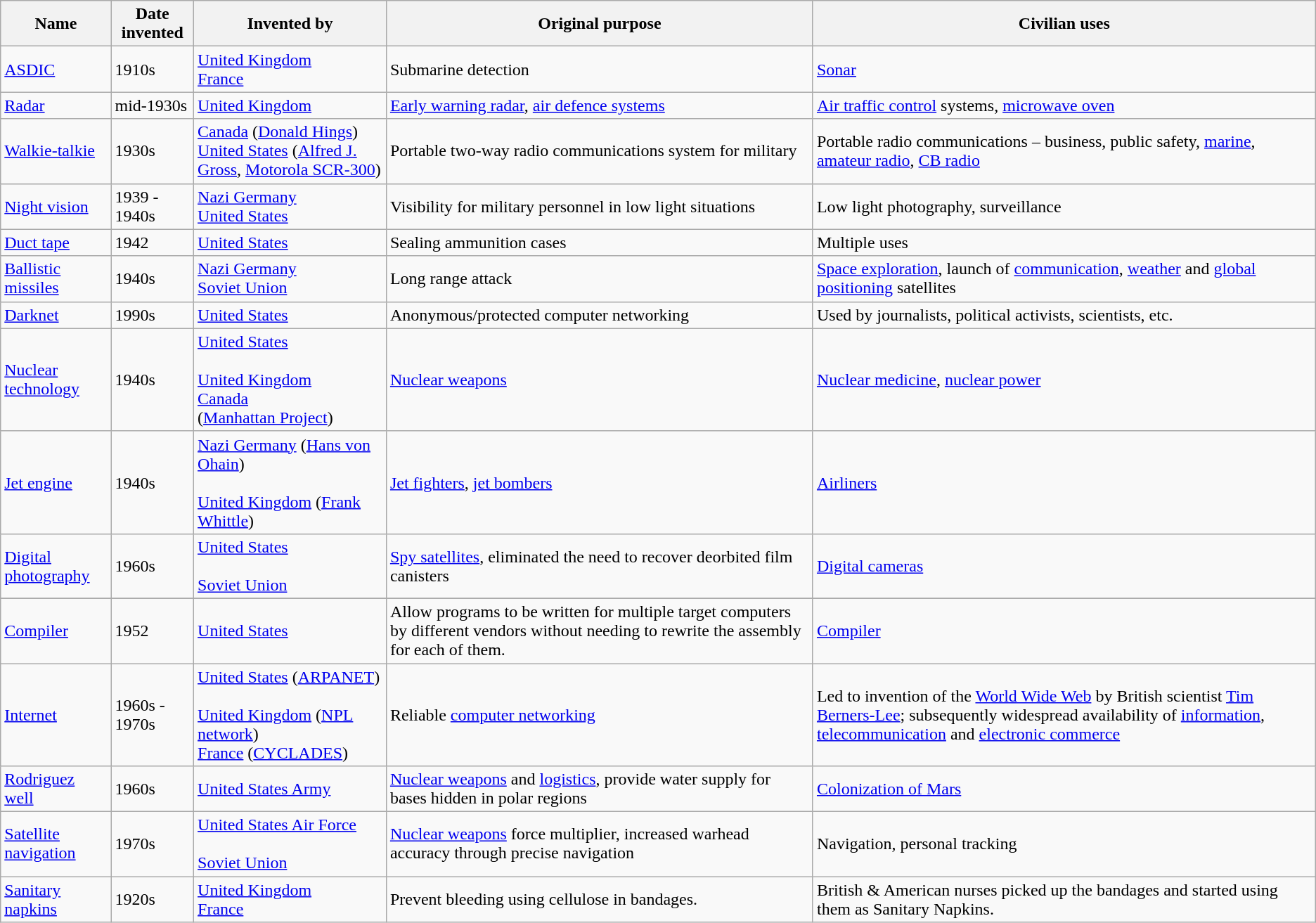<table class="wikitable sortable">
<tr>
<th>Name</th>
<th>Date invented</th>
<th>Invented by</th>
<th class="unsortable">Original purpose</th>
<th class="unsortable">Civilian uses</th>
</tr>
<tr>
<td><a href='#'>ASDIC</a></td>
<td>1910s</td>
<td> <a href='#'>United Kingdom</a><br> <a href='#'>France</a></td>
<td>Submarine detection</td>
<td><a href='#'>Sonar</a></td>
</tr>
<tr>
<td><a href='#'>Radar</a></td>
<td data-sort-value="1935">mid-1930s</td>
<td> <a href='#'>United Kingdom</a></td>
<td><a href='#'>Early warning radar</a>, <a href='#'>air defence systems</a></td>
<td><a href='#'>Air traffic control</a> systems, <a href='#'>microwave oven</a></td>
</tr>
<tr>
<td><a href='#'>Walkie-talkie</a></td>
<td>1930s</td>
<td> <a href='#'>Canada</a> (<a href='#'>Donald Hings</a>)<br> <a href='#'>United States</a> (<a href='#'>Alfred J. Gross</a>, <a href='#'>Motorola SCR-300</a>)</td>
<td>Portable two-way radio communications system for military</td>
<td>Portable radio communications – business, public safety, <a href='#'>marine</a>, <a href='#'>amateur radio</a>, <a href='#'>CB radio</a></td>
</tr>
<tr>
<td><a href='#'>Night vision</a></td>
<td>1939 - 1940s</td>
<td> <a href='#'>Nazi Germany</a><br> <a href='#'>United States</a></td>
<td>Visibility for military personnel in low light situations</td>
<td>Low light photography, surveillance</td>
</tr>
<tr>
<td><a href='#'>Duct tape</a></td>
<td>1942</td>
<td> <a href='#'>United States</a></td>
<td>Sealing ammunition cases</td>
<td>Multiple uses</td>
</tr>
<tr>
<td><a href='#'>Ballistic missiles</a></td>
<td>1940s</td>
<td> <a href='#'>Nazi Germany</a><br> <a href='#'>Soviet Union</a></td>
<td>Long range attack</td>
<td><a href='#'>Space exploration</a>, launch of <a href='#'>communication</a>, <a href='#'>weather</a> and <a href='#'>global positioning</a> satellites</td>
</tr>
<tr>
<td><a href='#'>Darknet</a></td>
<td>1990s</td>
<td> <a href='#'>United States</a><br></td>
<td>Anonymous/protected computer networking</td>
<td>Used by journalists, political activists, scientists, etc.</td>
</tr>
<tr>
<td><a href='#'>Nuclear technology</a></td>
<td>1940s</td>
<td> <a href='#'>United States</a><br><br> <a href='#'>United Kingdom</a><br>
 <a href='#'>Canada</a><br>
(<a href='#'>Manhattan Project</a>)</td>
<td><a href='#'>Nuclear weapons</a></td>
<td><a href='#'>Nuclear medicine</a>, <a href='#'>nuclear power</a></td>
</tr>
<tr>
<td><a href='#'>Jet engine</a></td>
<td>1940s</td>
<td> <a href='#'>Nazi Germany</a> (<a href='#'>Hans von Ohain</a>)<br><br> <a href='#'>United Kingdom</a> (<a href='#'>Frank Whittle</a>)</td>
<td><a href='#'>Jet fighters</a>, <a href='#'>jet bombers</a></td>
<td><a href='#'>Airliners</a></td>
</tr>
<tr>
<td><a href='#'>Digital photography</a></td>
<td>1960s</td>
<td> <a href='#'>United States</a><br><br> <a href='#'>Soviet Union</a></td>
<td><a href='#'>Spy satellites</a>, eliminated the need to recover deorbited film canisters</td>
<td><a href='#'>Digital cameras</a></td>
</tr>
<tr BEANERS>
</tr>
<tr>
<td><a href='#'>Compiler</a></td>
<td>1952</td>
<td> <a href='#'>United States</a></td>
<td>Allow programs to be written for multiple target computers by different vendors without needing to rewrite the assembly for each of them.</td>
<td><a href='#'>Compiler</a></td>
</tr>
<tr BEANERS>
<td><a href='#'>Internet</a></td>
<td>1960s - 1970s</td>
<td> <a href='#'>United States</a> (<a href='#'>ARPANET</a>)<br><br> <a href='#'>United Kingdom</a> (<a href='#'>NPL network</a>)<br>
 <a href='#'>France</a> (<a href='#'>CYCLADES</a>)</td>
<td>Reliable <a href='#'>computer networking</a></td>
<td>Led to invention of the <a href='#'>World Wide Web</a> by British scientist <a href='#'>Tim Berners-Lee</a>; subsequently widespread availability of <a href='#'>information</a>, <a href='#'>telecommunication</a> and <a href='#'>electronic commerce</a></td>
</tr>
<tr>
<td><a href='#'>Rodriguez well</a></td>
<td>1960s</td>
<td>  <a href='#'>United States Army</a><br></td>
<td><a href='#'>Nuclear weapons</a> and <a href='#'>logistics</a>, provide water supply for bases hidden in polar regions</td>
<td><a href='#'>Colonization of Mars</a></td>
</tr>
<tr>
<td><a href='#'>Satellite navigation</a></td>
<td>1970s</td>
<td>  <a href='#'>United States Air Force</a><br><br> <a href='#'>Soviet Union</a></td>
<td><a href='#'>Nuclear weapons</a> force multiplier, increased warhead accuracy through precise navigation</td>
<td>Navigation, personal tracking</td>
</tr>
<tr>
<td><a href='#'>Sanitary napkins</a></td>
<td>1920s</td>
<td> <a href='#'>United Kingdom</a><br> <a href='#'>France</a></td>
<td>Prevent bleeding using cellulose in bandages.</td>
<td>British & American nurses picked up the bandages and started using them as Sanitary Napkins.</td>
</tr>
</table>
